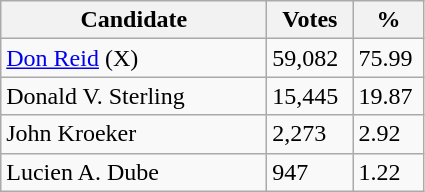<table class="wikitable">
<tr>
<th style="width: 170px">Candidate</th>
<th style="width: 50px">Votes</th>
<th style="width: 40px">%</th>
</tr>
<tr>
<td><a href='#'>Don Reid</a> (X)</td>
<td>59,082</td>
<td>75.99</td>
</tr>
<tr>
<td>Donald V. Sterling</td>
<td>15,445</td>
<td>19.87</td>
</tr>
<tr>
<td>John Kroeker</td>
<td>2,273</td>
<td>2.92</td>
</tr>
<tr>
<td>Lucien A. Dube</td>
<td>947</td>
<td>1.22</td>
</tr>
</table>
